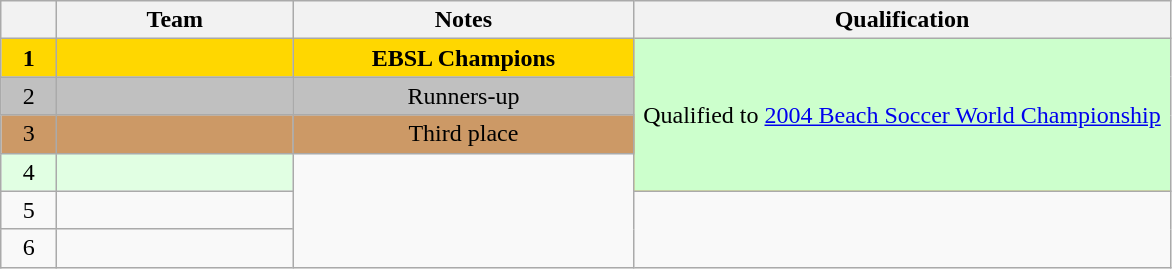<table class="wikitable" style="text-align: center; font-size: 100%;">
<tr>
<th width="30"></th>
<th width="150">Team</th>
<th width="220">Notes</th>
<th width="350">Qualification</th>
</tr>
<tr style="background-color: gold;">
<td><strong>1</strong></td>
<td align=left><strong></strong></td>
<td><strong>EBSL Champions</strong></td>
<td rowspan=4 style="background-color: #ccffcc;">Qualified to <a href='#'>2004 Beach Soccer World Championship</a></td>
</tr>
<tr style="background-color: silver;">
<td>2</td>
<td align=left></td>
<td>Runners-up</td>
</tr>
<tr style="background-color: #C96;">
<td>3</td>
<td align=left></td>
<td>Third place</td>
</tr>
<tr>
<td style="background-color:  #e1ffe3;">4</td>
<td align=left style="background-color:  #e1ffe3;"></td>
<td rowspan="3"></td>
</tr>
<tr>
<td>5</td>
<td align=left></td>
<td rowspan=2></td>
</tr>
<tr>
<td>6</td>
<td align=left></td>
</tr>
</table>
